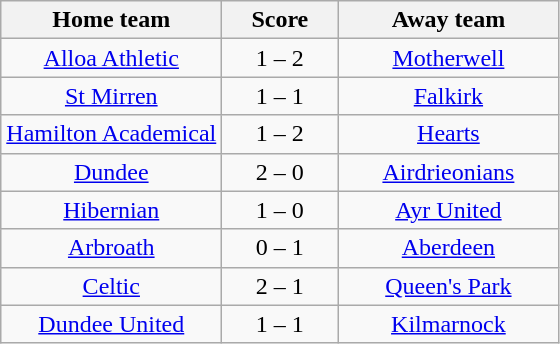<table class="wikitable" style="text-align: center">
<tr>
<th width=140>Home team</th>
<th width=70>Score</th>
<th width=140>Away team</th>
</tr>
<tr>
<td><a href='#'>Alloa Athletic</a></td>
<td>1 – 2</td>
<td><a href='#'>Motherwell</a></td>
</tr>
<tr>
<td><a href='#'>St Mirren</a></td>
<td>1 – 1</td>
<td><a href='#'>Falkirk</a></td>
</tr>
<tr>
<td><a href='#'>Hamilton Academical</a></td>
<td>1 – 2</td>
<td><a href='#'>Hearts</a></td>
</tr>
<tr>
<td><a href='#'>Dundee</a></td>
<td>2 – 0</td>
<td><a href='#'>Airdrieonians</a></td>
</tr>
<tr>
<td><a href='#'>Hibernian</a></td>
<td>1 – 0</td>
<td><a href='#'>Ayr United</a></td>
</tr>
<tr>
<td><a href='#'>Arbroath</a></td>
<td>0 – 1</td>
<td><a href='#'>Aberdeen</a></td>
</tr>
<tr>
<td><a href='#'>Celtic</a></td>
<td>2 – 1</td>
<td><a href='#'>Queen's Park</a></td>
</tr>
<tr>
<td><a href='#'>Dundee United</a></td>
<td>1 – 1</td>
<td><a href='#'>Kilmarnock</a></td>
</tr>
</table>
